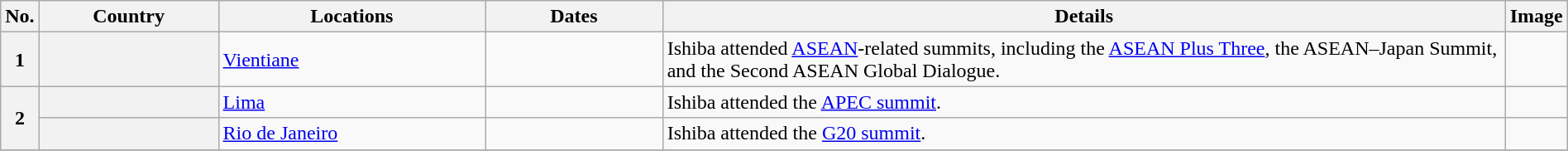<table class="wikitable sortable" border="1" style="margin: 1em auto 1em auto">
<tr>
<th>No.</th>
<th scope="col" style="width: 12%;">Country</th>
<th scope="col" style="width: 18%;">Locations</th>
<th scope="col" style="width: 12%;">Dates</th>
<th scope="col" class="unsortable" style="width: 58%;">Details</th>
<th scope="col" class="unsortable">Image</th>
</tr>
<tr>
<th>1</th>
<th></th>
<td><a href='#'>Vientiane</a></td>
<td></td>
<td>Ishiba attended <a href='#'>ASEAN</a>-related summits, including the <a href='#'>ASEAN Plus Three</a>, the ASEAN–Japan Summit, and the Second ASEAN Global Dialogue.</td>
<td></td>
</tr>
<tr>
<th rowspan="2">2</th>
<th></th>
<td><a href='#'>Lima</a></td>
<td></td>
<td>Ishiba attended the <a href='#'>APEC summit</a>.</td>
<td></td>
</tr>
<tr>
<th></th>
<td><a href='#'>Rio de Janeiro</a></td>
<td></td>
<td>Ishiba attended the <a href='#'>G20 summit</a>.</td>
<td></td>
</tr>
<tr>
</tr>
</table>
